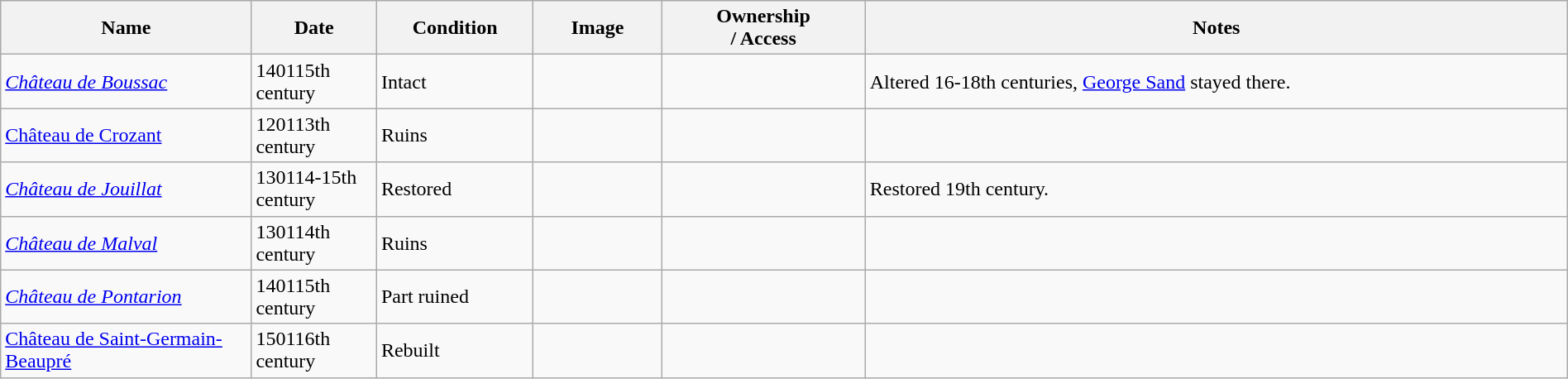<table class="wikitable sortable" width="100%">
<tr>
<th width="16%">Name<br></th>
<th width="8%">Date<br></th>
<th width="10%">Condition<br></th>
<th class="unsortable" width="96px">Image</th>
<th width="13%">Ownership<br>/ Access</th>
<th class="unsortable">Notes</th>
</tr>
<tr>
<td><em><a href='#'>Château de Boussac</a></em></td>
<td><span>1401</span>15th century</td>
<td>Intact</td>
<td></td>
<td></td>
<td>Altered 16-18th centuries, <a href='#'>George Sand</a> stayed there.</td>
</tr>
<tr>
<td><a href='#'>Château de Crozant</a></td>
<td><span>1201</span>13th century</td>
<td>Ruins</td>
<td></td>
<td></td>
<td></td>
</tr>
<tr>
<td><em><a href='#'>Château de Jouillat</a></em></td>
<td><span>1301</span>14-15th century</td>
<td>Restored</td>
<td></td>
<td></td>
<td>Restored 19th century.</td>
</tr>
<tr>
<td><em><a href='#'>Château de Malval</a></em></td>
<td><span>1301</span>14th century</td>
<td>Ruins</td>
<td></td>
<td></td>
<td></td>
</tr>
<tr>
<td><em><a href='#'>Château de Pontarion</a></em></td>
<td><span>1401</span>15th century</td>
<td>Part ruined</td>
<td></td>
<td></td>
<td></td>
</tr>
<tr>
<td><a href='#'>Château de Saint-Germain-Beaupré</a></td>
<td><span>1501</span>16th century</td>
<td>Rebuilt</td>
<td></td>
<td></td>
<td></td>
</tr>
</table>
